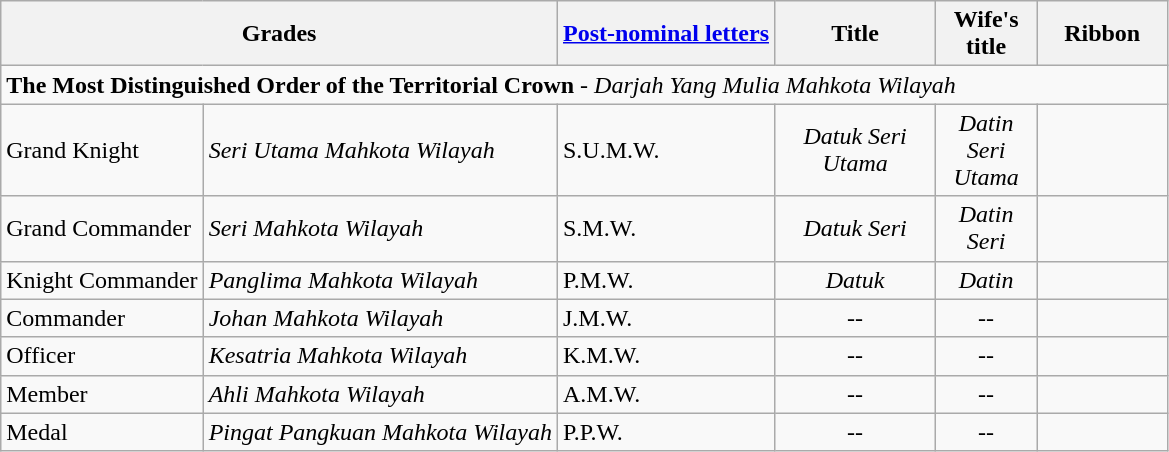<table class="wikitable">
<tr>
<th colspan=2>Grades</th>
<th><a href='#'>Post-nominal letters</a></th>
<th width=100px>Title</th>
<th width=60px>Wife's title</th>
<th width=80px>Ribbon</th>
</tr>
<tr>
<td colspan="6"><strong>The Most Distinguished Order of the Territorial Crown</strong> - <em>Darjah Yang Mulia Mahkota Wilayah</em></td>
</tr>
<tr>
<td>Grand Knight</td>
<td><em>Seri Utama Mahkota Wilayah</em></td>
<td>S.U.M.W.</td>
<td align=center><em>Datuk Seri Utama</em></td>
<td align=center><em>Datin Seri Utama</em></td>
<td></td>
</tr>
<tr>
<td>Grand Commander</td>
<td><em>Seri Mahkota Wilayah</em></td>
<td>S.M.W.</td>
<td align=center><em>Datuk Seri</em></td>
<td align=center><em>Datin Seri</em></td>
<td></td>
</tr>
<tr>
<td>Knight Commander</td>
<td><em>Panglima Mahkota Wilayah</em></td>
<td>P.M.W.</td>
<td align=center><em>Datuk</em></td>
<td align=center><em>Datin</em></td>
<td></td>
</tr>
<tr>
<td>Commander</td>
<td><em>Johan Mahkota Wilayah</em></td>
<td>J.M.W.</td>
<td align=center>--</td>
<td align=center>--</td>
<td></td>
</tr>
<tr>
<td>Officer</td>
<td><em>Kesatria Mahkota Wilayah</em></td>
<td>K.M.W.</td>
<td align=center>--</td>
<td align=center>--</td>
<td></td>
</tr>
<tr>
<td>Member</td>
<td><em>Ahli Mahkota Wilayah</em></td>
<td>A.M.W.</td>
<td align=center>--</td>
<td align=center>--</td>
<td></td>
</tr>
<tr>
<td>Medal</td>
<td><em>Pingat Pangkuan Mahkota Wilayah</em></td>
<td>P.P.W.</td>
<td align=center>--</td>
<td align=center>--</td>
<td></td>
</tr>
</table>
